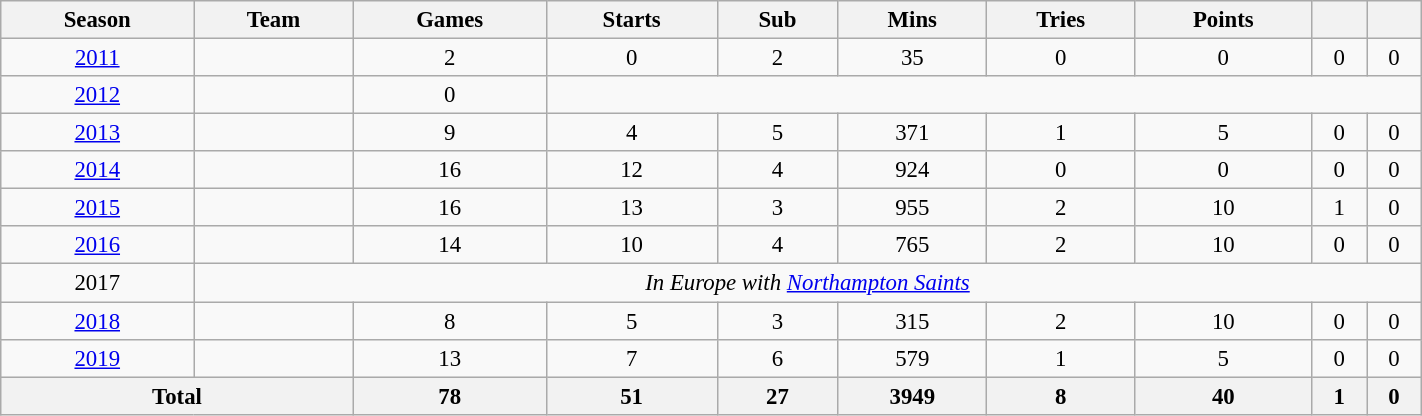<table class="wikitable" style="text-align:center; font-size:95%; width:75%;">
<tr>
<th>Season</th>
<th>Team</th>
<th>Games</th>
<th>Starts</th>
<th>Sub</th>
<th>Mins</th>
<th>Tries</th>
<th>Points</th>
<th></th>
<th></th>
</tr>
<tr>
<td><a href='#'>2011</a></td>
<td></td>
<td>2</td>
<td>0</td>
<td>2</td>
<td>35</td>
<td>0</td>
<td>0</td>
<td>0</td>
<td>0</td>
</tr>
<tr>
<td><a href='#'>2012</a></td>
<td></td>
<td>0</td>
<td colspan="7"></td>
</tr>
<tr>
<td><a href='#'>2013</a></td>
<td></td>
<td>9</td>
<td>4</td>
<td>5</td>
<td>371</td>
<td>1</td>
<td>5</td>
<td>0</td>
<td>0</td>
</tr>
<tr>
<td><a href='#'>2014</a></td>
<td></td>
<td>16</td>
<td>12</td>
<td>4</td>
<td>924</td>
<td>0</td>
<td>0</td>
<td>0</td>
<td>0</td>
</tr>
<tr>
<td><a href='#'>2015</a></td>
<td></td>
<td>16</td>
<td>13</td>
<td>3</td>
<td>955</td>
<td>2</td>
<td>10</td>
<td>1</td>
<td>0</td>
</tr>
<tr>
<td><a href='#'>2016</a></td>
<td></td>
<td>14</td>
<td>10</td>
<td>4</td>
<td>765</td>
<td>2</td>
<td>10</td>
<td>0</td>
<td>0</td>
</tr>
<tr>
<td>2017</td>
<td colspan="9"><em>In Europe with <a href='#'>Northampton Saints</a></em></td>
</tr>
<tr>
<td><a href='#'>2018</a></td>
<td></td>
<td>8</td>
<td>5</td>
<td>3</td>
<td>315</td>
<td>2</td>
<td>10</td>
<td>0</td>
<td>0</td>
</tr>
<tr>
<td><a href='#'>2019</a></td>
<td></td>
<td>13</td>
<td>7</td>
<td>6</td>
<td>579</td>
<td>1</td>
<td>5</td>
<td>0</td>
<td>0</td>
</tr>
<tr>
<th colspan="2">Total</th>
<th>78</th>
<th>51</th>
<th>27</th>
<th>3949</th>
<th>8</th>
<th>40</th>
<th>1</th>
<th>0</th>
</tr>
</table>
